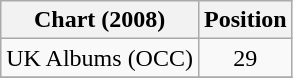<table class="wikitable sortable">
<tr>
<th>Chart (2008)</th>
<th>Position</th>
</tr>
<tr>
<td>UK Albums (OCC)</td>
<td align="center">29</td>
</tr>
<tr>
</tr>
</table>
